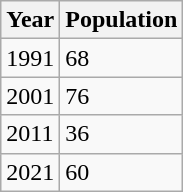<table class=wikitable>
<tr>
<th>Year</th>
<th>Population</th>
</tr>
<tr>
<td>1991</td>
<td>68</td>
</tr>
<tr>
<td>2001</td>
<td>76</td>
</tr>
<tr>
<td>2011</td>
<td>36</td>
</tr>
<tr>
<td>2021</td>
<td>60</td>
</tr>
</table>
